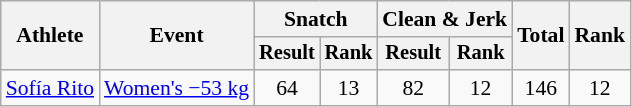<table class="wikitable" style="font-size:90%">
<tr>
<th rowspan="2">Athlete</th>
<th rowspan="2">Event</th>
<th colspan="2">Snatch</th>
<th colspan="2">Clean & Jerk</th>
<th rowspan="2">Total</th>
<th rowspan="2">Rank</th>
</tr>
<tr style="font-size:95%">
<th>Result</th>
<th>Rank</th>
<th>Result</th>
<th>Rank</th>
</tr>
<tr align=center>
<td align=left><a href='#'>Sofía Rito</a></td>
<td align=left><a href='#'>Women's −53 kg</a></td>
<td>64</td>
<td>13</td>
<td>82</td>
<td>12</td>
<td>146</td>
<td>12</td>
</tr>
</table>
